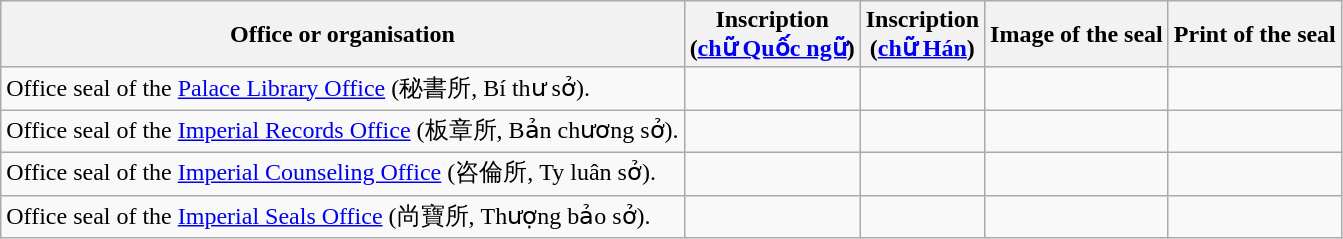<table class="wikitable">
<tr>
<th>Office or organisation</th>
<th>Inscription<br>(<a href='#'>chữ Quốc ngữ</a>)</th>
<th>Inscription<br>(<a href='#'>chữ Hán</a>)</th>
<th>Image of the seal</th>
<th>Print of the seal</th>
</tr>
<tr>
<td>Office seal of the <a href='#'>Palace Library Office</a> (秘書所, Bí thư sở).</td>
<td></td>
<td></td>
<td></td>
<td></td>
</tr>
<tr>
<td>Office seal of the <a href='#'>Imperial Records Office</a> (板章所, Bản chương sở).</td>
<td></td>
<td></td>
<td></td>
<td></td>
</tr>
<tr>
<td>Office seal of the <a href='#'>Imperial Counseling Office</a> (咨倫所, Ty luân sở).</td>
<td></td>
<td></td>
<td></td>
<td></td>
</tr>
<tr>
<td>Office seal of the <a href='#'>Imperial Seals Office</a> (尚寶所, Thượng bảo sở).</td>
<td></td>
<td></td>
<td></td>
<td></td>
</tr>
</table>
